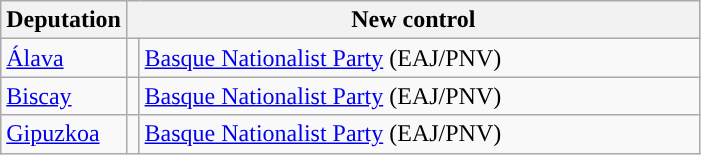<table class="wikitable sortable">
<tr>
<th>Deputation</th>
<th colspan="2" style="width:375px;">New control</th>
</tr>
<tr>
<td><a href='#'>Álava</a></td>
<td width="1" style="color:inherit;background:"></td>
<td><a href='#'>Basque Nationalist Party</a> (EAJ/PNV)</td>
</tr>
<tr>
<td><a href='#'>Biscay</a></td>
<td style="color:inherit;background:"></td>
<td><a href='#'>Basque Nationalist Party</a> (EAJ/PNV)</td>
</tr>
<tr>
<td><a href='#'>Gipuzkoa</a></td>
<td style="color:inherit;background:"></td>
<td><a href='#'>Basque Nationalist Party</a> (EAJ/PNV)</td>
</tr>
</table>
